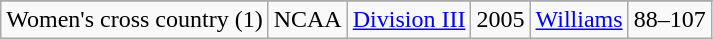<table class="wikitable">
<tr>
</tr>
<tr align="center">
<td rowspan="1">Women's cross country (1)</td>
<td rowspan="1">NCAA</td>
<td rowspan="1"><a href='#'>Division III</a></td>
<td>2005</td>
<td><a href='#'>Williams</a></td>
<td>88–107</td>
</tr>
</table>
